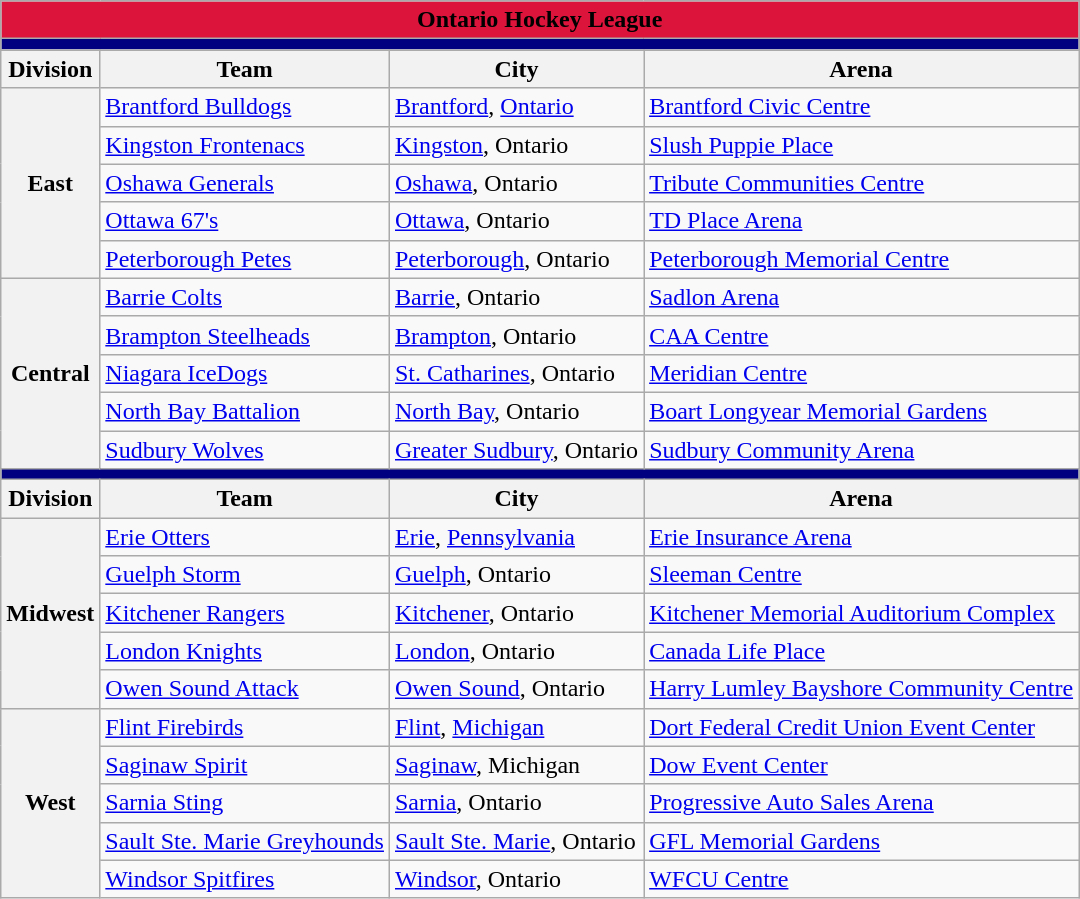<table class="wikitable" style="width:auto">
<tr>
<td bgcolor="#DC143C" align="center" colspan="7"><strong><span>Ontario Hockey League</span></strong></td>
</tr>
<tr>
<td bgcolor="navy" align="center" colspan="7"><strong><span></span></strong></td>
</tr>
<tr>
<th>Division</th>
<th>Team</th>
<th>City</th>
<th>Arena</th>
</tr>
<tr>
<th rowspan="5">East</th>
<td><a href='#'>Brantford Bulldogs</a></td>
<td><a href='#'>Brantford</a>, <a href='#'>Ontario</a></td>
<td><a href='#'>Brantford Civic Centre</a></td>
</tr>
<tr>
<td><a href='#'>Kingston Frontenacs</a></td>
<td><a href='#'>Kingston</a>, Ontario</td>
<td><a href='#'>Slush Puppie Place</a></td>
</tr>
<tr>
<td><a href='#'>Oshawa Generals</a></td>
<td><a href='#'>Oshawa</a>, Ontario</td>
<td><a href='#'>Tribute Communities Centre</a></td>
</tr>
<tr>
<td><a href='#'>Ottawa 67's</a></td>
<td><a href='#'>Ottawa</a>, Ontario</td>
<td><a href='#'>TD Place Arena</a></td>
</tr>
<tr>
<td><a href='#'>Peterborough Petes</a></td>
<td><a href='#'>Peterborough</a>, Ontario</td>
<td><a href='#'>Peterborough Memorial Centre</a></td>
</tr>
<tr>
<th rowspan="5">Central</th>
<td><a href='#'>Barrie Colts</a></td>
<td><a href='#'>Barrie</a>, Ontario</td>
<td><a href='#'>Sadlon Arena</a></td>
</tr>
<tr>
<td><a href='#'>Brampton Steelheads</a></td>
<td><a href='#'>Brampton</a>, Ontario</td>
<td><a href='#'>CAA Centre</a></td>
</tr>
<tr>
<td><a href='#'>Niagara IceDogs</a></td>
<td><a href='#'>St. Catharines</a>, Ontario</td>
<td><a href='#'>Meridian Centre</a></td>
</tr>
<tr>
<td><a href='#'>North Bay Battalion</a></td>
<td><a href='#'>North Bay</a>, Ontario</td>
<td><a href='#'>Boart Longyear Memorial Gardens</a></td>
</tr>
<tr>
<td><a href='#'>Sudbury Wolves</a></td>
<td><a href='#'>Greater Sudbury</a>, Ontario</td>
<td><a href='#'>Sudbury Community Arena</a></td>
</tr>
<tr>
<td bgcolor="navy" align="center" colspan="7"><strong><span></span></strong></td>
</tr>
<tr>
<th>Division</th>
<th>Team</th>
<th>City</th>
<th>Arena</th>
</tr>
<tr>
<th rowspan="5">Midwest</th>
<td><a href='#'>Erie Otters</a></td>
<td><a href='#'>Erie</a>, <a href='#'>Pennsylvania</a></td>
<td><a href='#'>Erie Insurance Arena</a></td>
</tr>
<tr>
<td><a href='#'>Guelph Storm</a></td>
<td><a href='#'>Guelph</a>, Ontario</td>
<td><a href='#'>Sleeman Centre</a></td>
</tr>
<tr>
<td><a href='#'>Kitchener Rangers</a></td>
<td><a href='#'>Kitchener</a>, Ontario</td>
<td><a href='#'>Kitchener Memorial Auditorium Complex</a></td>
</tr>
<tr>
<td><a href='#'>London Knights</a></td>
<td><a href='#'>London</a>, Ontario</td>
<td><a href='#'>Canada Life Place</a></td>
</tr>
<tr>
<td><a href='#'>Owen Sound Attack</a></td>
<td><a href='#'>Owen Sound</a>, Ontario</td>
<td><a href='#'>Harry Lumley Bayshore Community Centre</a></td>
</tr>
<tr>
<th rowspan="5">West</th>
<td><a href='#'>Flint Firebirds</a></td>
<td><a href='#'>Flint</a>, <a href='#'>Michigan</a></td>
<td><a href='#'>Dort Federal Credit Union Event Center</a></td>
</tr>
<tr>
<td><a href='#'>Saginaw Spirit</a></td>
<td><a href='#'>Saginaw</a>, Michigan</td>
<td><a href='#'>Dow Event Center</a></td>
</tr>
<tr>
<td><a href='#'>Sarnia Sting</a></td>
<td><a href='#'>Sarnia</a>, Ontario</td>
<td><a href='#'>Progressive Auto Sales Arena</a></td>
</tr>
<tr>
<td><a href='#'>Sault Ste. Marie Greyhounds</a></td>
<td><a href='#'>Sault Ste. Marie</a>, Ontario</td>
<td><a href='#'>GFL Memorial Gardens</a></td>
</tr>
<tr>
<td><a href='#'>Windsor Spitfires</a></td>
<td><a href='#'>Windsor</a>, Ontario</td>
<td><a href='#'>WFCU Centre</a></td>
</tr>
</table>
